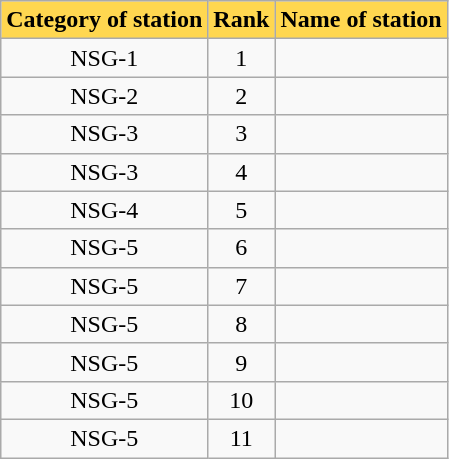<table class="wikitable sortable">
<tr>
<th style="background:#ffd750;">Category of station</th>
<th style="background:#ffd750;">Rank</th>
<th style="background:#ffd750;">Name of station</th>
</tr>
<tr>
<td style="text-align:center;">NSG-1</td>
<td style="text-align:center;">1</td>
<td style="text-align:center;"></td>
</tr>
<tr>
<td style="text-align:center;">NSG-2</td>
<td style="text-align:center;">2</td>
<td style="text-align:center;"></td>
</tr>
<tr>
<td style="text-align:center;">NSG-3</td>
<td style="text-align:center;">3</td>
<td style="text-align:center;"></td>
</tr>
<tr>
<td style="text-align:center;">NSG-3</td>
<td style="text-align:center;">4</td>
<td style="text-align:center;"></td>
</tr>
<tr>
<td style="text-align:center;">NSG-4</td>
<td style="text-align:center;">5</td>
<td style="text-align:center;"></td>
</tr>
<tr>
<td style="text-align:center;">NSG-5</td>
<td style="text-align:center;">6</td>
<td style="text-align:center;"></td>
</tr>
<tr>
<td style="text-align:center;">NSG-5</td>
<td style="text-align:center;">7</td>
<td style="text-align:center;"></td>
</tr>
<tr>
<td style="text-align:center;">NSG-5</td>
<td style="text-align:center;">8</td>
<td style="text-align:center;"></td>
</tr>
<tr>
<td style="text-align:center;">NSG-5</td>
<td style="text-align:center;">9</td>
<td style="text-align:center;"></td>
</tr>
<tr>
<td style="text-align:center;">NSG-5</td>
<td style="text-align:center;">10</td>
<td style="text-align:center;"></td>
</tr>
<tr>
<td style="text-align:center;">NSG-5</td>
<td style="text-align:center;">11</td>
<td style="text-align:center;"><br></td>
</tr>
</table>
